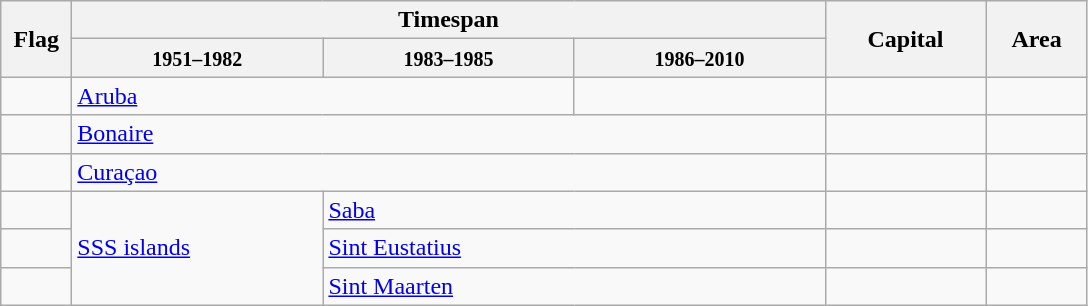<table class="wikitable">
<tr>
<th rowspan="2" width="40px">Flag</th>
<th colspan="3">Timespan</th>
<th rowspan="2" width="100px">Capital</th>
<th rowspan="2" width="60px">Area</th>
</tr>
<tr>
<th width="160px"><small>1951–1982</small></th>
<th width="160px"><small>1983–1985</small></th>
<th width="160px"><small>1986–2010</small></th>
</tr>
<tr>
<td style="text-align:center"></td>
<td colspan="2"><a href='#'>Aruba</a></td>
<td></td>
<td></td>
<td style="text-align:right"></td>
</tr>
<tr>
<td style="text-align:center"></td>
<td colspan="3"><a href='#'>Bonaire</a></td>
<td></td>
<td style="text-align:right"></td>
</tr>
<tr>
<td style="text-align:center"></td>
<td colspan="3"><a href='#'>Curaçao</a></td>
<td></td>
<td style="text-align:right"></td>
</tr>
<tr>
<td style="text-align:center"></td>
<td rowspan="3"><a href='#'>SSS islands</a></td>
<td colspan="2"><a href='#'>Saba</a></td>
<td></td>
<td style="text-align:right"></td>
</tr>
<tr>
<td style="text-align:center"></td>
<td colspan="2"><a href='#'>Sint Eustatius</a></td>
<td></td>
<td style="text-align:right"></td>
</tr>
<tr>
<td style="text-align:center"></td>
<td colspan="2"><a href='#'>Sint Maarten</a></td>
<td></td>
<td style="text-align:right"></td>
</tr>
</table>
